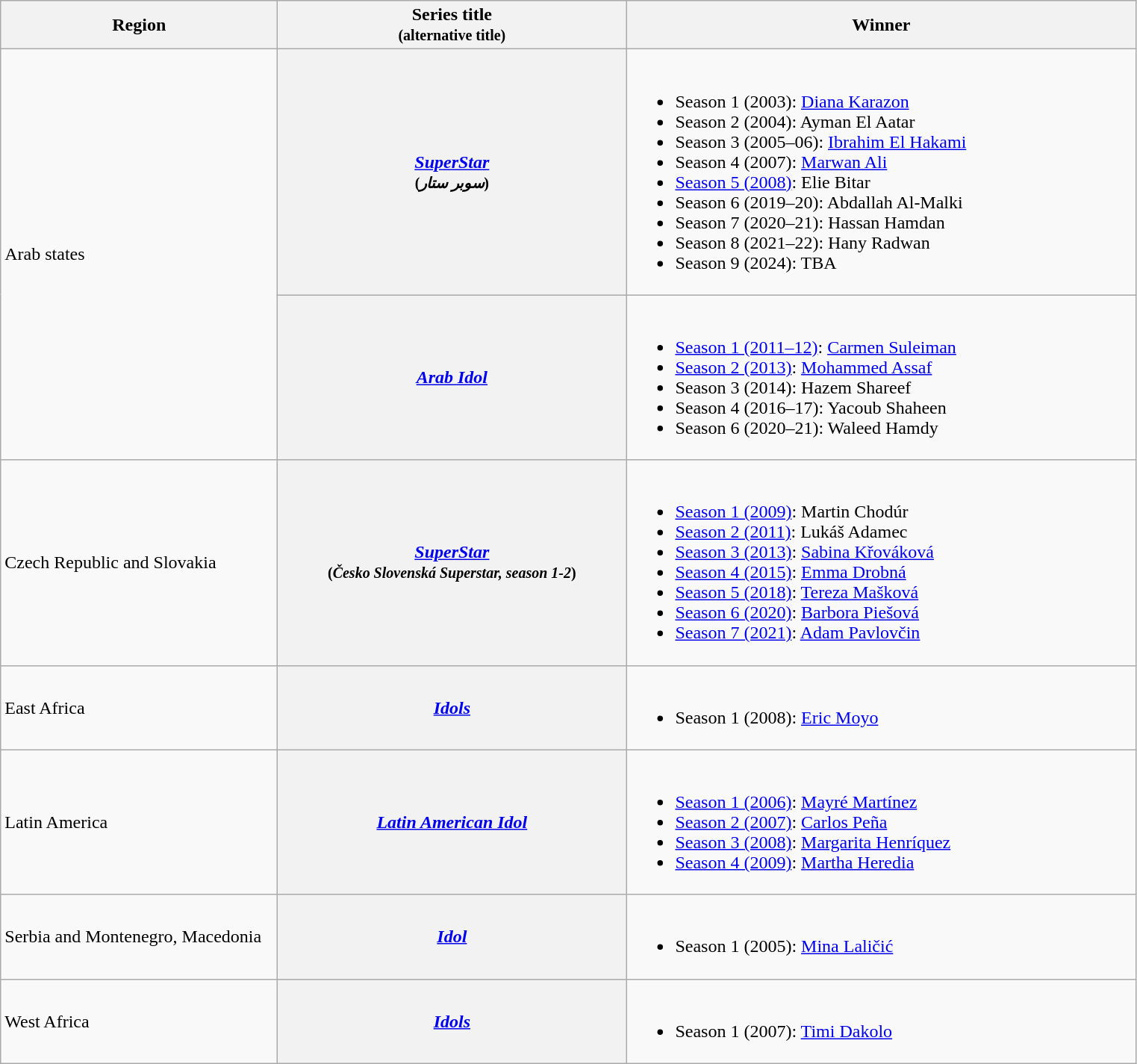<table class="wikitable plainrowheaders">
<tr>
<th scope="col" style="width:15em;">Region</th>
<th scope="col" style="width:19em;">Series title <br><small>(alternative title)</small></th>
<th scope="col" style="width:28em;">Winner</th>
</tr>
<tr>
<td rowspan="2">Arab states</td>
<th scope="row"><em><a href='#'>SuperStar</a></em> <br><small>(<em>سوبر ستار</em>)</small></th>
<td><br><ul><li>Season 1 (2003): <a href='#'>Diana Karazon</a></li><li>Season 2 (2004): Ayman El Aatar</li><li>Season 3 (2005–06): <a href='#'>Ibrahim El Hakami</a></li><li>Season 4 (2007): <a href='#'>Marwan Ali</a></li><li><a href='#'>Season 5 (2008)</a>: Elie Bitar</li><li>Season 6 (2019–20): Abdallah Al-Malki</li><li>Season 7 (2020–21): Hassan Hamdan</li><li>Season 8 (2021–22): Hany Radwan</li><li>Season 9 (2024): TBA</li></ul></td>
</tr>
<tr>
<th scope="row"><em><a href='#'>Arab Idol</a></em></th>
<td><br><ul><li><a href='#'>Season 1 (2011–12)</a>: <a href='#'>Carmen Suleiman</a></li><li><a href='#'>Season 2 (2013)</a>: <a href='#'>Mohammed Assaf</a></li><li>Season 3 (2014): Hazem Shareef</li><li>Season 4 (2016–17): Yacoub Shaheen</li><li>Season 6 (2020–21): Waleed Hamdy</li></ul></td>
</tr>
<tr>
<td>Czech Republic and Slovakia</td>
<th scope="row"><em><a href='#'>SuperStar</a></em> <br><small>(<em>Česko Slovenská Superstar, season 1-2</em>)</small></th>
<td><br><ul><li><a href='#'>Season 1 (2009)</a>: Martin Chodúr</li><li><a href='#'>Season 2 (2011)</a>: Lukáš Adamec</li><li><a href='#'>Season 3 (2013)</a>: <a href='#'>Sabina Křováková</a></li><li><a href='#'>Season 4 (2015)</a>: <a href='#'>Emma Drobná</a></li><li><a href='#'>Season 5 (2018)</a>: <a href='#'>Tereza Mašková</a></li><li><a href='#'>Season 6 (2020)</a>: <a href='#'>Barbora Piešová</a></li><li><a href='#'>Season 7 (2021)</a>: <a href='#'>Adam Pavlovčin</a></li></ul></td>
</tr>
<tr>
<td>East Africa</td>
<th scope="row"><em><a href='#'>Idols</a></em></th>
<td><br><ul><li>Season 1 (2008): <a href='#'>Eric Moyo</a></li></ul></td>
</tr>
<tr>
<td>Latin America</td>
<th scope="row"><em><a href='#'>Latin American Idol</a></em></th>
<td><br><ul><li><a href='#'>Season 1 (2006)</a>: <a href='#'>Mayré Martínez</a></li><li><a href='#'>Season 2 (2007)</a>: <a href='#'>Carlos Peña</a></li><li><a href='#'>Season 3 (2008)</a>: <a href='#'>Margarita Henríquez</a></li><li><a href='#'>Season 4 (2009)</a>: <a href='#'>Martha Heredia</a></li></ul></td>
</tr>
<tr>
<td>Serbia and Montenegro, Macedonia</td>
<th scope="row"><em><a href='#'>Idol</a></em></th>
<td><br><ul><li>Season 1 (2005): <a href='#'>Mina Laličić</a></li></ul></td>
</tr>
<tr>
<td>West Africa</td>
<th scope="row"><em><a href='#'>Idols</a></em></th>
<td><br><ul><li>Season 1 (2007): <a href='#'>Timi Dakolo</a></li></ul></td>
</tr>
</table>
